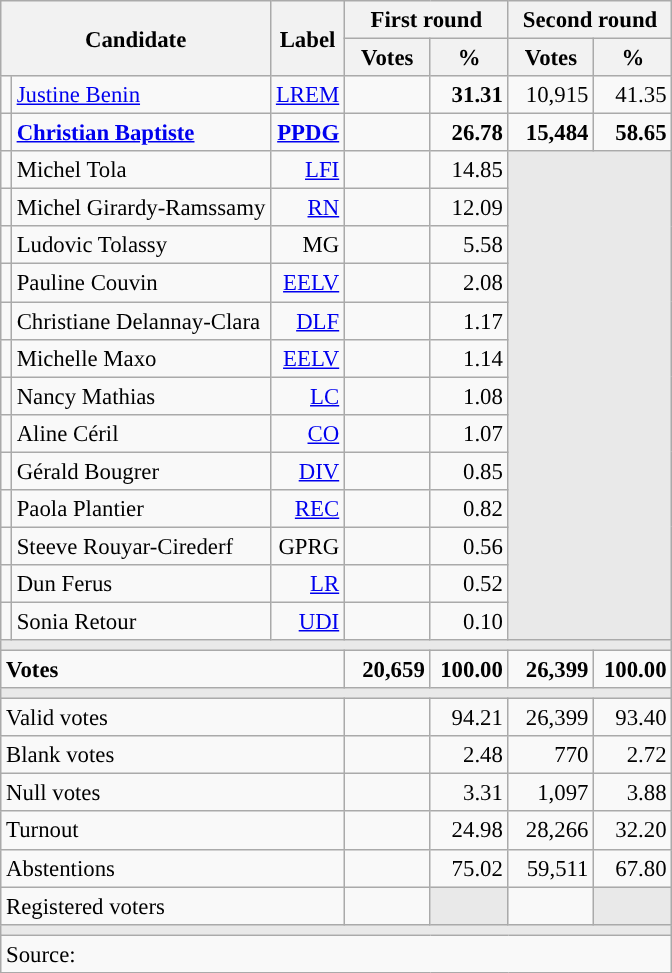<table class="wikitable" style="text-align:right;font-size:95%;">
<tr>
<th rowspan="2" colspan="2">Candidate</th>
<th rowspan="2">Label</th>
<th colspan="2">First round</th>
<th colspan="2">Second round</th>
</tr>
<tr>
<th style="width:50px;">Votes</th>
<th style="width:45px;">%</th>
<th style="width:50px;">Votes</th>
<th style="width:45px;">%</th>
</tr>
<tr>
<td style="color:inherit;background:"></td>
<td style="text-align:left;"><a href='#'>Justine Benin</a></td>
<td><a href='#'>LREM</a></td>
<td><strong></strong></td>
<td><strong>31.31</strong></td>
<td>10,915</td>
<td>41.35</td>
</tr>
<tr>
<td style="color:inherit;background:"></td>
<td style="text-align:left;"><a href='#'><strong>Christian Baptiste</strong></a></td>
<td><a href='#'><strong>PPDG</strong></a></td>
<td><strong></strong></td>
<td><strong>26.78</strong></td>
<td><strong>15,484</strong></td>
<td><strong>58.65</strong></td>
</tr>
<tr>
<td style="color:inherit;background:"></td>
<td style="text-align:left;">Michel Tola</td>
<td><a href='#'>LFI</a></td>
<td></td>
<td>14.85</td>
<td colspan="2" rowspan="13" style="background:#E9E9E9;"></td>
</tr>
<tr>
<td style="color:inherit;background:"></td>
<td style="text-align:left;">Michel Girardy-Ramssamy</td>
<td><a href='#'>RN</a></td>
<td></td>
<td>12.09</td>
</tr>
<tr>
<td style="color:inherit;background:"></td>
<td style="text-align:left;">Ludovic Tolassy</td>
<td>MG</td>
<td></td>
<td>5.58</td>
</tr>
<tr>
<td style="color:inherit;background:"></td>
<td style="text-align:left;">Pauline Couvin</td>
<td><a href='#'>EELV</a></td>
<td></td>
<td>2.08</td>
</tr>
<tr>
<td style="color:inherit;background:"></td>
<td style="text-align:left;">Christiane Delannay-Clara</td>
<td><a href='#'>DLF</a></td>
<td></td>
<td>1.17</td>
</tr>
<tr>
<td style="color:inherit;background:"></td>
<td style="text-align:left;">Michelle Maxo</td>
<td><a href='#'>EELV</a></td>
<td></td>
<td>1.14</td>
</tr>
<tr>
<td style="color:inherit;background:"></td>
<td style="text-align:left;">Nancy Mathias</td>
<td><a href='#'>LC</a></td>
<td></td>
<td>1.08</td>
</tr>
<tr>
<td style="color:inherit;background:"></td>
<td style="text-align:left;">Aline Céril</td>
<td><a href='#'>CO</a></td>
<td></td>
<td>1.07</td>
</tr>
<tr>
<td style="color:inherit;background:"></td>
<td style="text-align:left;">Gérald Bougrer</td>
<td><a href='#'>DIV</a></td>
<td></td>
<td>0.85</td>
</tr>
<tr>
<td style="color:inherit;background:"></td>
<td style="text-align:left;">Paola Plantier</td>
<td><a href='#'>REC</a></td>
<td></td>
<td>0.82</td>
</tr>
<tr>
<td style="color:inherit;background:"></td>
<td style="text-align:left;">Steeve Rouyar-Cirederf</td>
<td>GPRG</td>
<td></td>
<td>0.56</td>
</tr>
<tr>
<td style="color:inherit;background:"></td>
<td style="text-align:left;">Dun Ferus</td>
<td><a href='#'>LR</a></td>
<td></td>
<td>0.52</td>
</tr>
<tr>
<td style="color:inherit;background:"></td>
<td style="text-align:left;">Sonia Retour</td>
<td><a href='#'>UDI</a></td>
<td></td>
<td>0.10</td>
</tr>
<tr>
<td colspan="7" style="background:#E9E9E9;"></td>
</tr>
<tr style="font-weight:bold;">
<td colspan="3" style="text-align:left;">Votes</td>
<td>20,659</td>
<td>100.00</td>
<td>26,399</td>
<td>100.00</td>
</tr>
<tr>
<td colspan="7" style="background:#E9E9E9;"></td>
</tr>
<tr>
<td colspan="3" style="text-align:left;">Valid votes</td>
<td></td>
<td>94.21</td>
<td>26,399</td>
<td>93.40</td>
</tr>
<tr>
<td colspan="3" style="text-align:left;">Blank votes</td>
<td></td>
<td>2.48</td>
<td>770</td>
<td>2.72</td>
</tr>
<tr>
<td colspan="3" style="text-align:left;">Null votes</td>
<td></td>
<td>3.31</td>
<td>1,097</td>
<td>3.88</td>
</tr>
<tr>
<td colspan="3" style="text-align:left;">Turnout</td>
<td></td>
<td>24.98</td>
<td>28,266</td>
<td>32.20</td>
</tr>
<tr>
<td colspan="3" style="text-align:left;">Abstentions</td>
<td></td>
<td>75.02</td>
<td>59,511</td>
<td>67.80</td>
</tr>
<tr>
<td colspan="3" style="text-align:left;">Registered voters</td>
<td></td>
<td style="background:#E9E9E9;"></td>
<td></td>
<td style="background:#E9E9E9;"></td>
</tr>
<tr>
<td colspan="7" style="background:#E9E9E9;"></td>
</tr>
<tr>
<td colspan="7" style="text-align:left;">Source: </td>
</tr>
</table>
